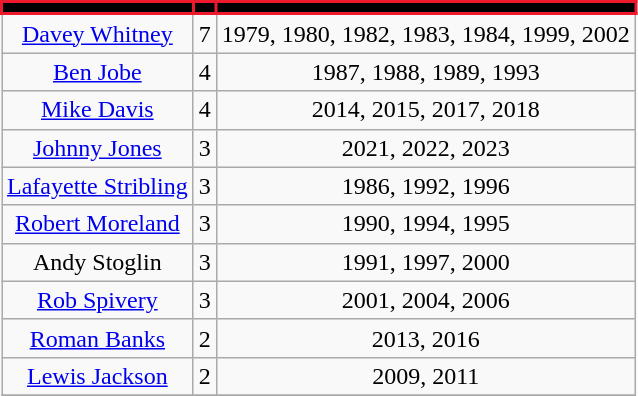<table class="wikitable sortable" style="text-align: center">
<tr bgcolor=black>
<td style="border:2px solid #ED192D"></td>
<td style="border:2px solid #ED192D"></td>
<td style="border:2px solid #ED192D"></td>
</tr>
<tr>
<td><a href='#'>Davey Whitney</a></td>
<td>7</td>
<td>1979, 1980, 1982, 1983, 1984, 1999, 2002</td>
</tr>
<tr>
<td><a href='#'>Ben Jobe</a></td>
<td>4</td>
<td>1987, 1988, 1989, 1993</td>
</tr>
<tr>
<td><a href='#'>Mike Davis</a></td>
<td>4</td>
<td>2014, 2015, 2017, 2018</td>
</tr>
<tr>
<td><a href='#'>Johnny Jones</a></td>
<td>3</td>
<td>2021, 2022, 2023</td>
</tr>
<tr>
<td><a href='#'>Lafayette Stribling</a></td>
<td>3</td>
<td>1986, 1992, 1996</td>
</tr>
<tr>
<td><a href='#'>Robert Moreland</a></td>
<td>3</td>
<td>1990, 1994, 1995</td>
</tr>
<tr>
<td>Andy Stoglin</td>
<td>3</td>
<td>1991, 1997, 2000</td>
</tr>
<tr>
<td><a href='#'>Rob Spivery</a></td>
<td>3</td>
<td>2001, 2004, 2006</td>
</tr>
<tr>
<td><a href='#'>Roman Banks</a></td>
<td>2</td>
<td>2013, 2016</td>
</tr>
<tr>
<td><a href='#'>Lewis Jackson</a></td>
<td>2</td>
<td>2009, 2011</td>
</tr>
<tr>
</tr>
</table>
